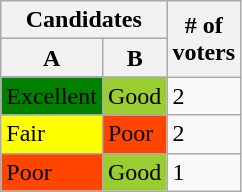<table class="wikitable">
<tr>
<th colspan="2">Candidates</th>
<th rowspan="2"># of<br>voters</th>
</tr>
<tr>
<th>A</th>
<th>B</th>
</tr>
<tr>
<td bgcolor="green">Excellent</td>
<td bgcolor="YellowGreen">Good</td>
<td>2</td>
</tr>
<tr>
<td bgcolor="yellow">Fair</td>
<td bgcolor="orangered">Poor</td>
<td>2</td>
</tr>
<tr>
<td bgcolor="orangered">Poor</td>
<td bgcolor="YellowGreen">Good</td>
<td>1</td>
</tr>
</table>
